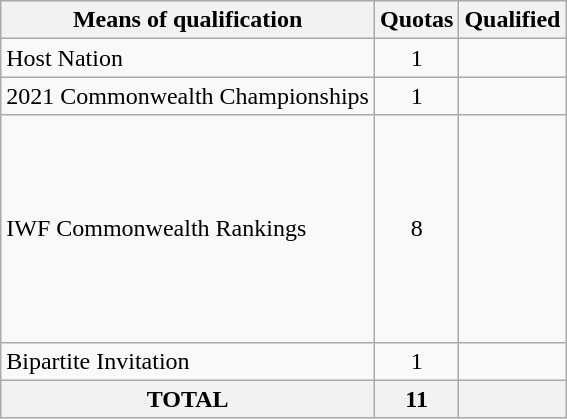<table class = "wikitable">
<tr>
<th>Means of qualification</th>
<th>Quotas</th>
<th>Qualified</th>
</tr>
<tr>
<td>Host Nation</td>
<td align="center">1</td>
<td></td>
</tr>
<tr>
<td>2021 Commonwealth Championships</td>
<td align="center">1</td>
<td></td>
</tr>
<tr>
<td>IWF Commonwealth Rankings</td>
<td align="center">8</td>
<td><br><s></s><br><br><br><br><br><br><br></td>
</tr>
<tr>
<td>Bipartite Invitation</td>
<td align="center">1</td>
<td></td>
</tr>
<tr>
<th>TOTAL</th>
<th>11</th>
<th></th>
</tr>
</table>
